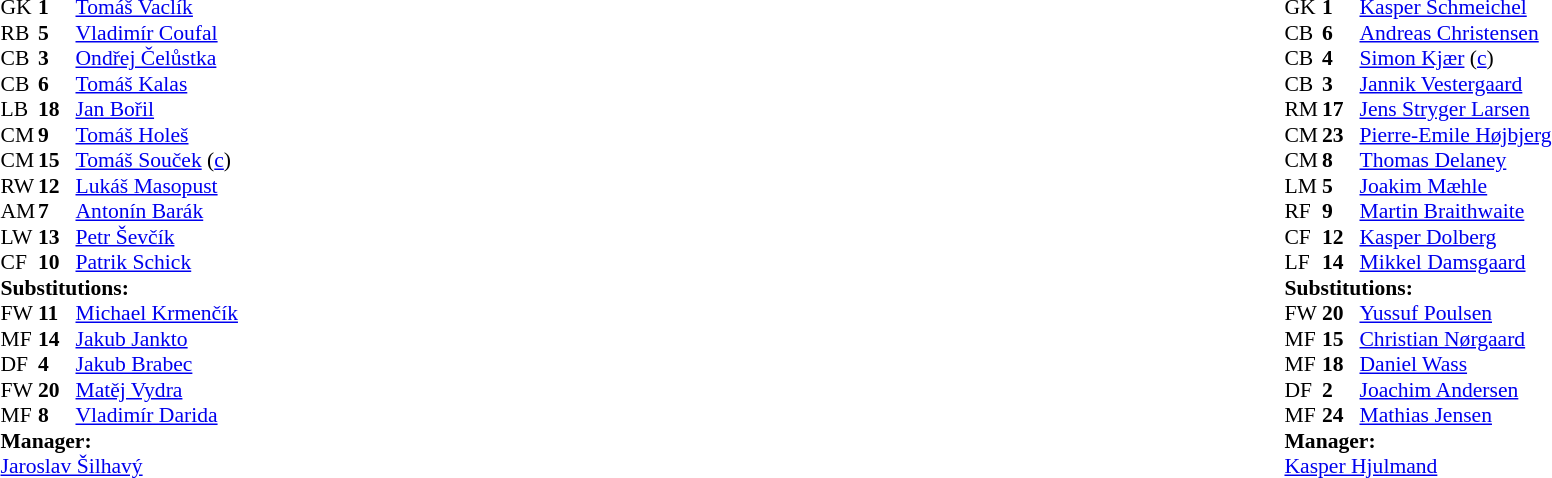<table width="100%">
<tr>
<td valign="top" width="40%"><br><table style="font-size:90%" cellspacing="0" cellpadding="0">
<tr>
<th width=25></th>
<th width=25></th>
</tr>
<tr>
<td>GK</td>
<td><strong>1</strong></td>
<td><a href='#'>Tomáš Vaclík</a></td>
</tr>
<tr>
<td>RB</td>
<td><strong>5</strong></td>
<td><a href='#'>Vladimír Coufal</a></td>
</tr>
<tr>
<td>CB</td>
<td><strong>3</strong></td>
<td><a href='#'>Ondřej Čelůstka</a></td>
<td></td>
<td></td>
</tr>
<tr>
<td>CB</td>
<td><strong>6</strong></td>
<td><a href='#'>Tomáš Kalas</a></td>
<td></td>
</tr>
<tr>
<td>LB</td>
<td><strong>18</strong></td>
<td><a href='#'>Jan Bořil</a></td>
</tr>
<tr>
<td>CM</td>
<td><strong>9</strong></td>
<td><a href='#'>Tomáš Holeš</a></td>
<td></td>
<td></td>
</tr>
<tr>
<td>CM</td>
<td><strong>15</strong></td>
<td><a href='#'>Tomáš Souček</a> (<a href='#'>c</a>)</td>
</tr>
<tr>
<td>RW</td>
<td><strong>12</strong></td>
<td><a href='#'>Lukáš Masopust</a></td>
<td></td>
<td></td>
</tr>
<tr>
<td>AM</td>
<td><strong>7</strong></td>
<td><a href='#'>Antonín Barák</a></td>
</tr>
<tr>
<td>LW</td>
<td><strong>13</strong></td>
<td><a href='#'>Petr Ševčík</a></td>
<td></td>
<td></td>
</tr>
<tr>
<td>CF</td>
<td><strong>10</strong></td>
<td><a href='#'>Patrik Schick</a></td>
<td></td>
<td></td>
</tr>
<tr>
<td colspan=3><strong>Substitutions:</strong></td>
</tr>
<tr>
<td>FW</td>
<td><strong>11</strong></td>
<td><a href='#'>Michael Krmenčík</a></td>
<td></td>
<td></td>
</tr>
<tr>
<td>MF</td>
<td><strong>14</strong></td>
<td><a href='#'>Jakub Jankto</a></td>
<td></td>
<td></td>
</tr>
<tr>
<td>DF</td>
<td><strong>4</strong></td>
<td><a href='#'>Jakub Brabec</a></td>
<td></td>
<td></td>
</tr>
<tr>
<td>FW</td>
<td><strong>20</strong></td>
<td><a href='#'>Matěj Vydra</a></td>
<td></td>
<td></td>
</tr>
<tr>
<td>MF</td>
<td><strong>8</strong></td>
<td><a href='#'>Vladimír Darida</a></td>
<td></td>
<td></td>
</tr>
<tr>
<td colspan=3><strong>Manager:</strong></td>
</tr>
<tr>
<td colspan=3><a href='#'>Jaroslav Šilhavý</a></td>
</tr>
</table>
</td>
<td valign="top"></td>
<td valign="top" width="50%"><br><table style="font-size:90%; margin:auto" cellspacing="0" cellpadding="0">
<tr>
<th width=25></th>
<th width=25></th>
</tr>
<tr>
<td>GK</td>
<td><strong>1</strong></td>
<td><a href='#'>Kasper Schmeichel</a></td>
</tr>
<tr>
<td>CB</td>
<td><strong>6</strong></td>
<td><a href='#'>Andreas Christensen</a></td>
<td></td>
<td></td>
</tr>
<tr>
<td>CB</td>
<td><strong>4</strong></td>
<td><a href='#'>Simon Kjær</a> (<a href='#'>c</a>)</td>
</tr>
<tr>
<td>CB</td>
<td><strong>3</strong></td>
<td><a href='#'>Jannik Vestergaard</a></td>
</tr>
<tr>
<td>RM</td>
<td><strong>17</strong></td>
<td><a href='#'>Jens Stryger Larsen</a></td>
<td></td>
<td></td>
</tr>
<tr>
<td>CM</td>
<td><strong>23</strong></td>
<td><a href='#'>Pierre-Emile Højbjerg</a></td>
</tr>
<tr>
<td>CM</td>
<td><strong>8</strong></td>
<td><a href='#'>Thomas Delaney</a></td>
<td></td>
<td></td>
</tr>
<tr>
<td>LM</td>
<td><strong>5</strong></td>
<td><a href='#'>Joakim Mæhle</a></td>
</tr>
<tr>
<td>RF</td>
<td><strong>9</strong></td>
<td><a href='#'>Martin Braithwaite</a></td>
</tr>
<tr>
<td>CF</td>
<td><strong>12</strong></td>
<td><a href='#'>Kasper Dolberg</a></td>
<td></td>
<td></td>
</tr>
<tr>
<td>LF</td>
<td><strong>14</strong></td>
<td><a href='#'>Mikkel Damsgaard</a></td>
<td></td>
<td></td>
</tr>
<tr>
<td colspan=3><strong>Substitutions:</strong></td>
</tr>
<tr>
<td>FW</td>
<td><strong>20</strong></td>
<td><a href='#'>Yussuf Poulsen</a></td>
<td></td>
<td></td>
</tr>
<tr>
<td>MF</td>
<td><strong>15</strong></td>
<td><a href='#'>Christian Nørgaard</a></td>
<td></td>
<td></td>
</tr>
<tr>
<td>MF</td>
<td><strong>18</strong></td>
<td><a href='#'>Daniel Wass</a></td>
<td></td>
<td></td>
</tr>
<tr>
<td>DF</td>
<td><strong>2</strong></td>
<td><a href='#'>Joachim Andersen</a></td>
<td></td>
<td></td>
</tr>
<tr>
<td>MF</td>
<td><strong>24</strong></td>
<td><a href='#'>Mathias Jensen</a></td>
<td></td>
<td></td>
</tr>
<tr>
<td colspan=3><strong>Manager:</strong></td>
</tr>
<tr>
<td colspan=3><a href='#'>Kasper Hjulmand</a></td>
</tr>
</table>
</td>
</tr>
</table>
